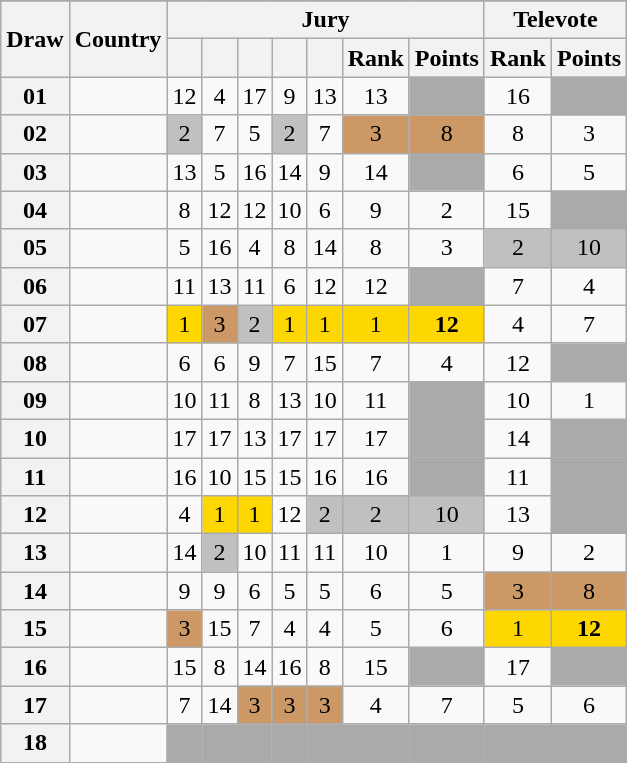<table class="sortable wikitable collapsible plainrowheaders" style="text-align:center;">
<tr>
</tr>
<tr>
<th scope="col" rowspan="2">Draw</th>
<th scope="col" rowspan="2">Country</th>
<th scope="col" colspan="7">Jury</th>
<th scope="col" colspan="2">Televote</th>
</tr>
<tr>
<th scope="col"><small></small></th>
<th scope="col"><small></small></th>
<th scope="col"><small></small></th>
<th scope="col"><small></small></th>
<th scope="col"><small></small></th>
<th scope="col">Rank</th>
<th scope="col">Points</th>
<th scope="col">Rank</th>
<th scope="col">Points</th>
</tr>
<tr>
<th scope="row" style="text-align:center;">01</th>
<td style="text-align:left;"></td>
<td>12</td>
<td>4</td>
<td>17</td>
<td>9</td>
<td>13</td>
<td>13</td>
<td style="background:#AAAAAA;"></td>
<td>16</td>
<td style="background:#AAAAAA;"></td>
</tr>
<tr>
<th scope="row" style="text-align:center;">02</th>
<td style="text-align:left;"></td>
<td style="background:silver;">2</td>
<td>7</td>
<td>5</td>
<td style="background:silver;">2</td>
<td>7</td>
<td style="background:#CC9966;">3</td>
<td style="background:#CC9966;">8</td>
<td>8</td>
<td>3</td>
</tr>
<tr>
<th scope="row" style="text-align:center;">03</th>
<td style="text-align:left;"></td>
<td>13</td>
<td>5</td>
<td>16</td>
<td>14</td>
<td>9</td>
<td>14</td>
<td style="background:#AAAAAA;"></td>
<td>6</td>
<td>5</td>
</tr>
<tr>
<th scope="row" style="text-align:center;">04</th>
<td style="text-align:left;"></td>
<td>8</td>
<td>12</td>
<td>12</td>
<td>10</td>
<td>6</td>
<td>9</td>
<td>2</td>
<td>15</td>
<td style="background:#AAAAAA;"></td>
</tr>
<tr>
<th scope="row" style="text-align:center;">05</th>
<td style="text-align:left;"></td>
<td>5</td>
<td>16</td>
<td>4</td>
<td>8</td>
<td>14</td>
<td>8</td>
<td>3</td>
<td style="background:silver;">2</td>
<td style="background:silver;">10</td>
</tr>
<tr>
<th scope="row" style="text-align:center;">06</th>
<td style="text-align:left;"></td>
<td>11</td>
<td>13</td>
<td>11</td>
<td>6</td>
<td>12</td>
<td>12</td>
<td style="background:#AAAAAA;"></td>
<td>7</td>
<td>4</td>
</tr>
<tr>
<th scope="row" style="text-align:center;">07</th>
<td style="text-align:left;"></td>
<td style="background:gold;">1</td>
<td style="background:#CC9966;">3</td>
<td style="background:silver;">2</td>
<td style="background:gold;">1</td>
<td style="background:gold;">1</td>
<td style="background:gold;">1</td>
<td style="background:gold;"><strong>12</strong></td>
<td>4</td>
<td>7</td>
</tr>
<tr>
<th scope="row" style="text-align:center;">08</th>
<td style="text-align:left;"></td>
<td>6</td>
<td>6</td>
<td>9</td>
<td>7</td>
<td>15</td>
<td>7</td>
<td>4</td>
<td>12</td>
<td style="background:#AAAAAA;"></td>
</tr>
<tr>
<th scope="row" style="text-align:center;">09</th>
<td style="text-align:left;"></td>
<td>10</td>
<td>11</td>
<td>8</td>
<td>13</td>
<td>10</td>
<td>11</td>
<td style="background:#AAAAAA;"></td>
<td>10</td>
<td>1</td>
</tr>
<tr>
<th scope="row" style="text-align:center;">10</th>
<td style="text-align:left;"></td>
<td>17</td>
<td>17</td>
<td>13</td>
<td>17</td>
<td>17</td>
<td>17</td>
<td style="background:#AAAAAA;"></td>
<td>14</td>
<td style="background:#AAAAAA;"></td>
</tr>
<tr>
<th scope="row" style="text-align:center;">11</th>
<td style="text-align:left;"></td>
<td>16</td>
<td>10</td>
<td>15</td>
<td>15</td>
<td>16</td>
<td>16</td>
<td style="background:#AAAAAA;"></td>
<td>11</td>
<td style="background:#AAAAAA;"></td>
</tr>
<tr>
<th scope="row" style="text-align:center;">12</th>
<td style="text-align:left;"></td>
<td>4</td>
<td style="background:gold;">1</td>
<td style="background:gold;">1</td>
<td>12</td>
<td style="background:silver;">2</td>
<td style="background:silver;">2</td>
<td style="background:silver;">10</td>
<td>13</td>
<td style="background:#AAAAAA;"></td>
</tr>
<tr>
<th scope="row" style="text-align:center;">13</th>
<td style="text-align:left;"></td>
<td>14</td>
<td style="background:silver;">2</td>
<td>10</td>
<td>11</td>
<td>11</td>
<td>10</td>
<td>1</td>
<td>9</td>
<td>2</td>
</tr>
<tr>
<th scope="row" style="text-align:center;">14</th>
<td style="text-align:left;"></td>
<td>9</td>
<td>9</td>
<td>6</td>
<td>5</td>
<td>5</td>
<td>6</td>
<td>5</td>
<td style="background:#CC9966;">3</td>
<td style="background:#CC9966;">8</td>
</tr>
<tr>
<th scope="row" style="text-align:center;">15</th>
<td style="text-align:left;"></td>
<td style="background:#CC9966;">3</td>
<td>15</td>
<td>7</td>
<td>4</td>
<td>4</td>
<td>5</td>
<td>6</td>
<td style="background:gold;">1</td>
<td style="background:gold;"><strong>12</strong></td>
</tr>
<tr>
<th scope="row" style="text-align:center;">16</th>
<td style="text-align:left;"></td>
<td>15</td>
<td>8</td>
<td>14</td>
<td>16</td>
<td>8</td>
<td>15</td>
<td style="background:#AAAAAA;"></td>
<td>17</td>
<td style="background:#AAAAAA;"></td>
</tr>
<tr>
<th scope="row" style="text-align:center;">17</th>
<td style="text-align:left;"></td>
<td>7</td>
<td>14</td>
<td style="background:#CC9966;">3</td>
<td style="background:#CC9966;">3</td>
<td style="background:#CC9966;">3</td>
<td>4</td>
<td>7</td>
<td>5</td>
<td>6</td>
</tr>
<tr class="sortbottom">
<th scope="row" style="text-align:center;">18</th>
<td style="text-align:left;"></td>
<td style="background:#AAAAAA;"></td>
<td style="background:#AAAAAA;"></td>
<td style="background:#AAAAAA;"></td>
<td style="background:#AAAAAA;"></td>
<td style="background:#AAAAAA;"></td>
<td style="background:#AAAAAA;"></td>
<td style="background:#AAAAAA;"></td>
<td style="background:#AAAAAA;"></td>
<td style="background:#AAAAAA;"></td>
</tr>
</table>
